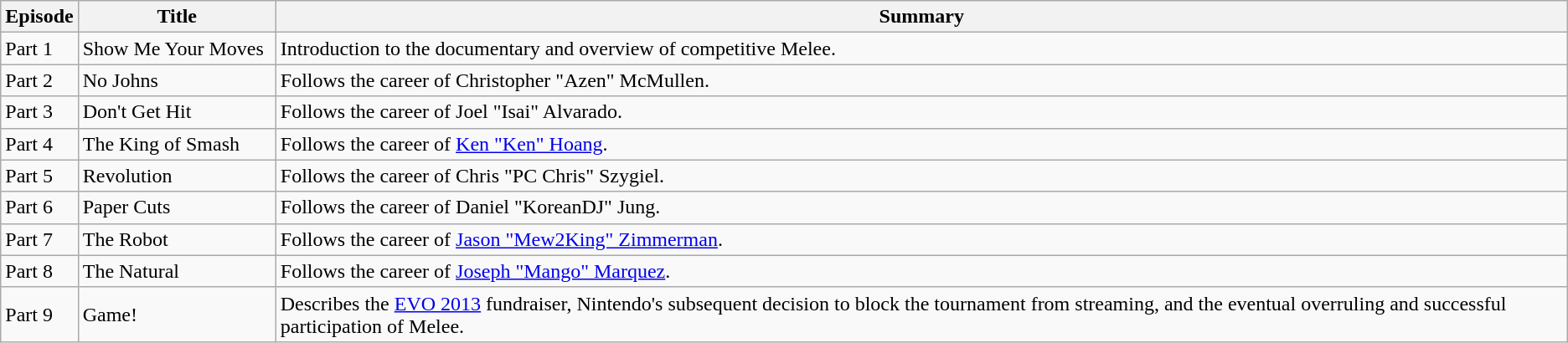<table class="wikitable plainrowheaders" style="text-align:left">
<tr>
<th scope="col">Episode</th>
<th width=150px>Title</th>
<th scope="col">Summary</th>
</tr>
<tr>
<td scope="row">Part 1</td>
<td>Show Me Your Moves</td>
<td>Introduction to the documentary and overview of competitive Melee.</td>
</tr>
<tr>
<td scope="row">Part 2</td>
<td>No Johns</td>
<td>Follows the career of Christopher "Azen" McMullen.</td>
</tr>
<tr>
<td scope="row">Part 3</td>
<td>Don't Get Hit</td>
<td>Follows the career of Joel "Isai" Alvarado.</td>
</tr>
<tr>
<td scope="row">Part 4</td>
<td>The King of Smash</td>
<td>Follows the career of <a href='#'>Ken "Ken" Hoang</a>.</td>
</tr>
<tr>
<td scope="row">Part 5</td>
<td>Revolution</td>
<td>Follows the career of Chris "PC Chris" Szygiel.</td>
</tr>
<tr>
<td scope="row">Part 6</td>
<td>Paper Cuts</td>
<td>Follows the career of Daniel "KoreanDJ" Jung.</td>
</tr>
<tr>
<td scope="row">Part 7</td>
<td>The Robot</td>
<td>Follows the career of <a href='#'>Jason "Mew2King" Zimmerman</a>.</td>
</tr>
<tr>
<td scope="row">Part 8</td>
<td>The Natural</td>
<td>Follows the career of <a href='#'>Joseph "Mango" Marquez</a>.</td>
</tr>
<tr>
<td scope="row">Part 9</td>
<td>Game!</td>
<td>Describes the <a href='#'>EVO 2013</a> fundraiser, Nintendo's subsequent decision to block the tournament from streaming, and the eventual overruling and successful participation of Melee.</td>
</tr>
</table>
